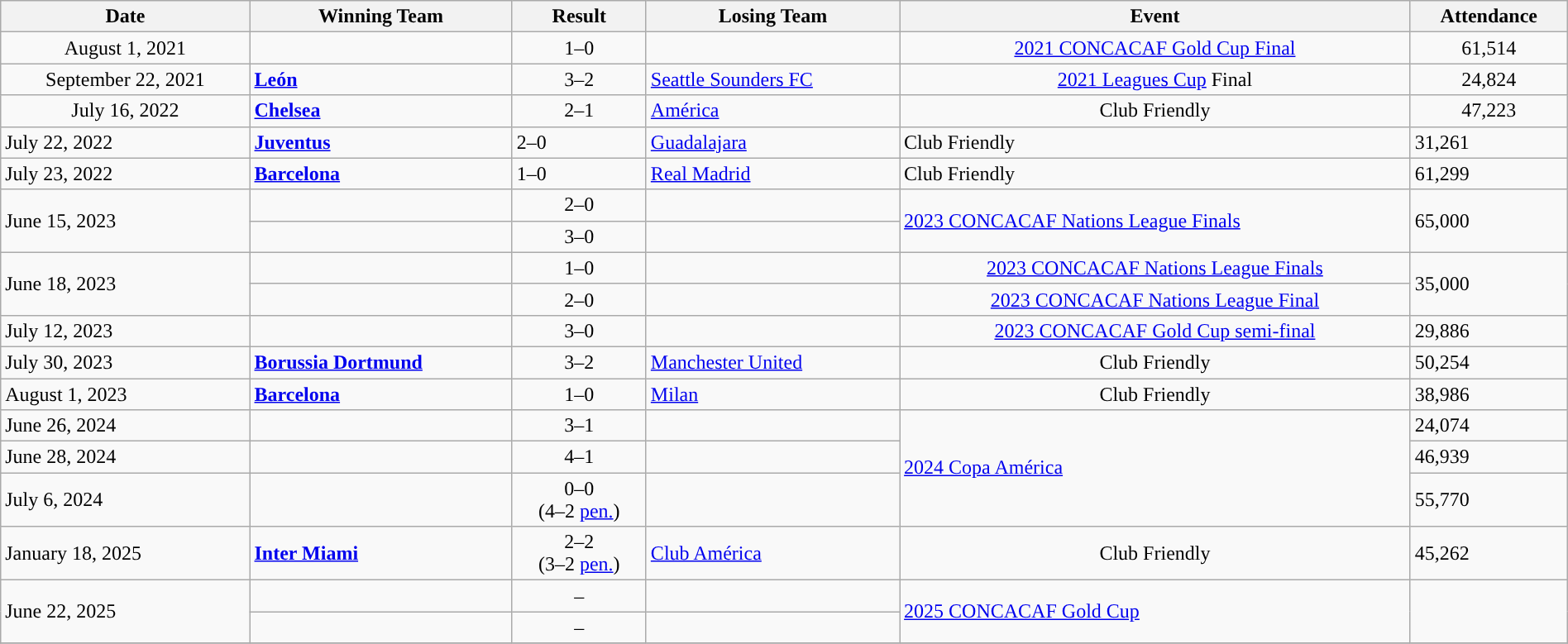<table class="wikitable" style="text-align:left; width:100%;" style="text-align:center">
<tr>
<th style="text-align:center;">Date</th>
<th style="text-align:center;">Winning Team</th>
<th style="text-align:center;">Result</th>
<th style="text-align:center;">Losing Team</th>
<th style="text-align:center;">Event</th>
<th style="text-align:center;">Attendance</th>
</tr>
<tr>
<td style="text-align:center;">August 1, 2021</td>
<td><strong></strong></td>
<td style="text-align:center;">1–0<br></td>
<td></td>
<td style="text-align:center;"><a href='#'>2021 CONCACAF Gold Cup Final</a></td>
<td style="text-align:center;">61,514</td>
</tr>
<tr>
<td style="text-align:center;">September 22, 2021</td>
<td><strong> <a href='#'>León</a></strong></td>
<td style="text-align:center;">3–2</td>
<td> <a href='#'>Seattle Sounders FC</a></td>
<td style="text-align:center;"><a href='#'>2021 Leagues Cup</a> Final</td>
<td style="text-align:center;">24,824</td>
</tr>
<tr>
<td style="text-align:center;">July 16, 2022</td>
<td><strong> <a href='#'>Chelsea</a></strong></td>
<td style="text-align:center;">2–1</td>
<td> <a href='#'>América</a></td>
<td style="text-align:center;">Club Friendly</td>
<td style="text-align:center;">47,223</td>
</tr>
<tr>
<td>July 22, 2022</td>
<td><strong> <a href='#'>Juventus</a></strong></td>
<td>2–0</td>
<td> <a href='#'>Guadalajara</a></td>
<td>Club Friendly</td>
<td>31,261</td>
</tr>
<tr>
<td>July 23, 2022</td>
<td><strong> <a href='#'>Barcelona</a></strong></td>
<td>1–0</td>
<td> <a href='#'>Real Madrid</a></td>
<td>Club Friendly</td>
<td>61,299</td>
</tr>
<tr>
<td rowspan="2">June 15, 2023</td>
<td><strong></strong></td>
<td style="text-align:center;">2–0</td>
<td></td>
<td rowspan="2"><a href='#'>2023 CONCACAF Nations League Finals</a></td>
<td rowspan="2">65,000</td>
</tr>
<tr>
<td><strong></strong></td>
<td style="text-align:center;">3–0</td>
<td></td>
</tr>
<tr>
<td rowspan="2">June 18, 2023</td>
<td><strong></strong></td>
<td style="text-align:center;">1–0</td>
<td></td>
<td style="text-align:center;"><a href='#'>2023 CONCACAF Nations League Finals</a></td>
<td rowspan="2">35,000</td>
</tr>
<tr>
<td><strong></strong></td>
<td style="text-align:center;">2–0</td>
<td></td>
<td style="text-align:center;"><a href='#'>2023 CONCACAF Nations League Final</a></td>
</tr>
<tr>
<td>July 12, 2023</td>
<td><strong></strong></td>
<td style="text-align:center;">3–0</td>
<td></td>
<td style="text-align:center;"><a href='#'>2023 CONCACAF Gold Cup semi-final</a></td>
<td>29,886</td>
</tr>
<tr>
<td>July 30, 2023</td>
<td> <strong><a href='#'>Borussia Dortmund</a></strong></td>
<td style="text-align:center;">3–2</td>
<td> <a href='#'>Manchester United</a></td>
<td style="text-align:center;">Club Friendly</td>
<td>50,254</td>
</tr>
<tr>
<td>August 1, 2023</td>
<td> <strong><a href='#'>Barcelona</a></strong></td>
<td style="text-align:center;">1–0</td>
<td> <a href='#'>Milan</a></td>
<td style="text-align:center;">Club Friendly</td>
<td>38,986</td>
</tr>
<tr>
<td>June 26, 2024</td>
<td><strong></strong></td>
<td style="text-align:center;">3–1</td>
<td></td>
<td rowspan="3"><a href='#'>2024 Copa América</a></td>
<td>24,074</td>
</tr>
<tr>
<td>June 28, 2024</td>
<td><strong></strong></td>
<td style="text-align:center;">4–1</td>
<td></td>
<td>46,939</td>
</tr>
<tr>
<td>July 6, 2024</td>
<td><strong></strong></td>
<td style="text-align:center;">0–0<br>(4–2 <a href='#'>pen.</a>)</td>
<td></td>
<td>55,770</td>
</tr>
<tr>
<td>January 18, 2025</td>
<td><strong> <a href='#'>Inter Miami</a></strong></td>
<td style="text-align:center;">2–2<br>(3–2 <a href='#'>pen.</a>)</td>
<td> <a href='#'>Club América</a></td>
<td style="text-align:center;">Club Friendly</td>
<td>45,262</td>
</tr>
<tr>
<td rowspan=2>June 22, 2025</td>
<td></td>
<td style="text-align:center;">–</td>
<td></td>
<td rowspan=2><a href='#'>2025 CONCACAF Gold Cup</a></td>
<td rowspan=2></td>
</tr>
<tr>
<td></td>
<td style="text-align:center;">–</td>
<td></td>
</tr>
<tr>
</tr>
</table>
